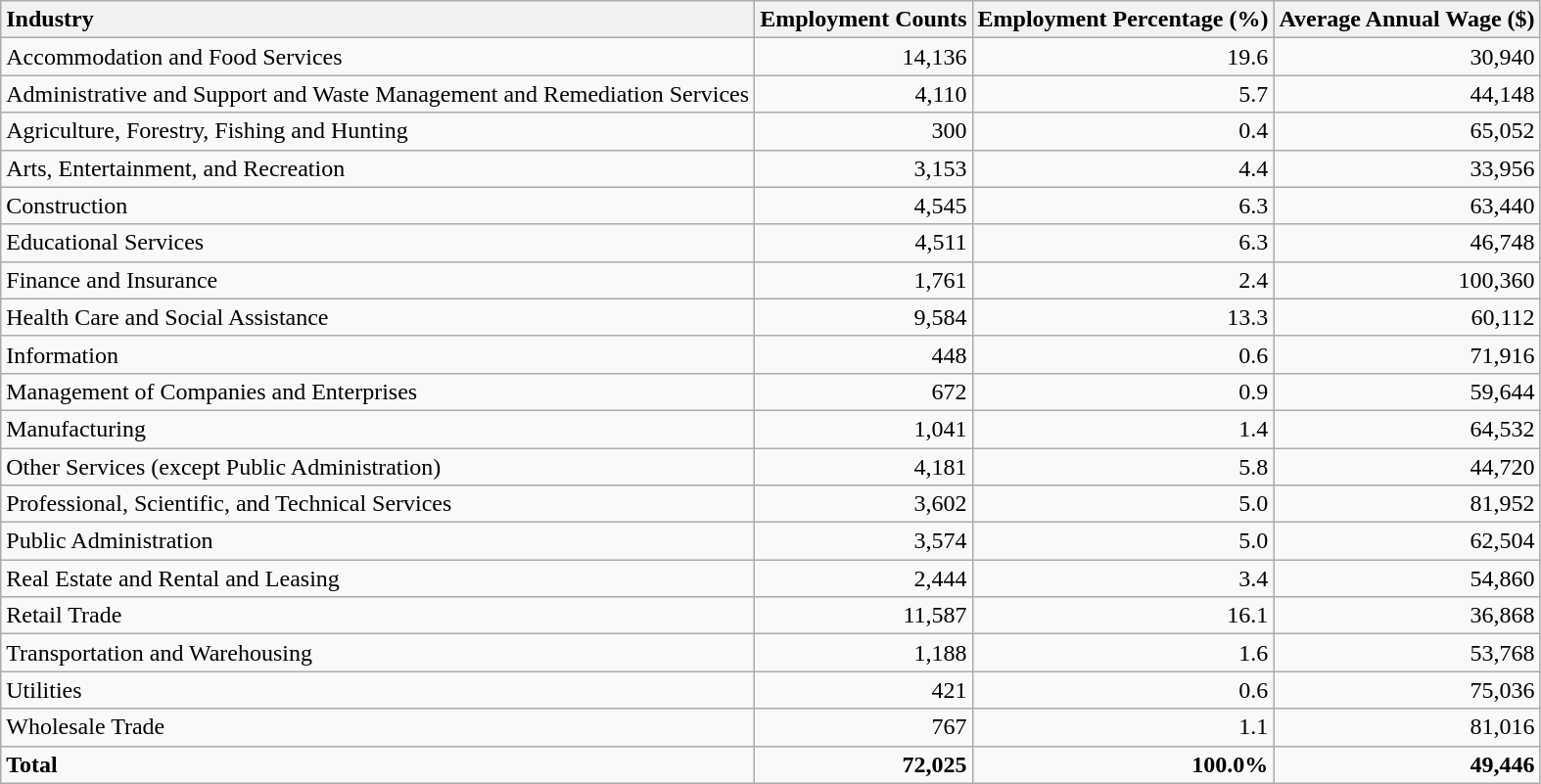<table class="wikitable sortable">
<tr>
<th style="text-align:left;">Industry</th>
<th style="text-align:right;">Employment Counts</th>
<th style="text-align:right;">Employment Percentage (%)</th>
<th style="text-align:right;">Average Annual Wage ($)</th>
</tr>
<tr>
<td style="text-align:left;">Accommodation and Food Services</td>
<td style="text-align:right;">14,136</td>
<td style="text-align:right;">19.6</td>
<td style="text-align:right;">30,940</td>
</tr>
<tr>
<td style="text-align:left;">Administrative and Support and Waste Management and Remediation Services</td>
<td style="text-align:right;">4,110</td>
<td style="text-align:right;">5.7</td>
<td style="text-align:right;">44,148</td>
</tr>
<tr>
<td style="text-align:left;">Agriculture, Forestry, Fishing and Hunting</td>
<td style="text-align:right;">300</td>
<td style="text-align:right;">0.4</td>
<td style="text-align:right;">65,052</td>
</tr>
<tr>
<td style="text-align:left;">Arts, Entertainment, and Recreation</td>
<td style="text-align:right;">3,153</td>
<td style="text-align:right;">4.4</td>
<td style="text-align:right;">33,956</td>
</tr>
<tr>
<td style="text-align:left;">Construction</td>
<td style="text-align:right;">4,545</td>
<td style="text-align:right;">6.3</td>
<td style="text-align:right;">63,440</td>
</tr>
<tr>
<td style="text-align:left;">Educational Services</td>
<td style="text-align:right;">4,511</td>
<td style="text-align:right;">6.3</td>
<td style="text-align:right;">46,748</td>
</tr>
<tr>
<td style="text-align:left;">Finance and Insurance</td>
<td style="text-align:right;">1,761</td>
<td style="text-align:right;">2.4</td>
<td style="text-align:right;">100,360</td>
</tr>
<tr>
<td style="text-align:left;">Health Care and Social Assistance</td>
<td style="text-align:right;">9,584</td>
<td style="text-align:right;">13.3</td>
<td style="text-align:right;">60,112</td>
</tr>
<tr>
<td style="text-align:left;">Information</td>
<td style="text-align:right;">448</td>
<td style="text-align:right;">0.6</td>
<td style="text-align:right;">71,916</td>
</tr>
<tr>
<td style="text-align:left;">Management of Companies and Enterprises</td>
<td style="text-align:right;">672</td>
<td style="text-align:right;">0.9</td>
<td style="text-align:right;">59,644</td>
</tr>
<tr>
<td style="text-align:left;">Manufacturing</td>
<td style="text-align:right;">1,041</td>
<td style="text-align:right;">1.4</td>
<td style="text-align:right;">64,532</td>
</tr>
<tr>
<td style="text-align:left;">Other Services (except Public Administration)</td>
<td style="text-align:right;">4,181</td>
<td style="text-align:right;">5.8</td>
<td style="text-align:right;">44,720</td>
</tr>
<tr>
<td style="text-align:left;">Professional, Scientific, and Technical Services</td>
<td style="text-align:right;">3,602</td>
<td style="text-align:right;">5.0</td>
<td style="text-align:right;">81,952</td>
</tr>
<tr>
<td style="text-align:left;">Public Administration</td>
<td style="text-align:right;">3,574</td>
<td style="text-align:right;">5.0</td>
<td style="text-align:right;">62,504</td>
</tr>
<tr>
<td style="text-align:left;">Real Estate and Rental and Leasing</td>
<td style="text-align:right;">2,444</td>
<td style="text-align:right;">3.4</td>
<td style="text-align:right;">54,860</td>
</tr>
<tr>
<td style="text-align:left;">Retail Trade</td>
<td style="text-align:right;">11,587</td>
<td style="text-align:right;">16.1</td>
<td style="text-align:right;">36,868</td>
</tr>
<tr>
<td style="text-align:left;">Transportation and Warehousing</td>
<td style="text-align:right;">1,188</td>
<td style="text-align:right;">1.6</td>
<td style="text-align:right;">53,768</td>
</tr>
<tr>
<td style="text-align:left;">Utilities</td>
<td style="text-align:right;">421</td>
<td style="text-align:right;">0.6</td>
<td style="text-align:right;">75,036</td>
</tr>
<tr>
<td style="text-align:left;">Wholesale Trade</td>
<td style="text-align:right;">767</td>
<td style="text-align:right;">1.1</td>
<td style="text-align:right;">81,016</td>
</tr>
<tr>
<td style="text-align:left; font-weight:bold;"><strong>Total</strong></td>
<td style="text-align:right; font-weight:bold;"><strong>72,025</strong></td>
<td style="text-align:right; font-weight:bold;"><strong>100.0%</strong></td>
<td style="text-align:right; font-weight:bold;"><strong>49,446</strong></td>
</tr>
</table>
